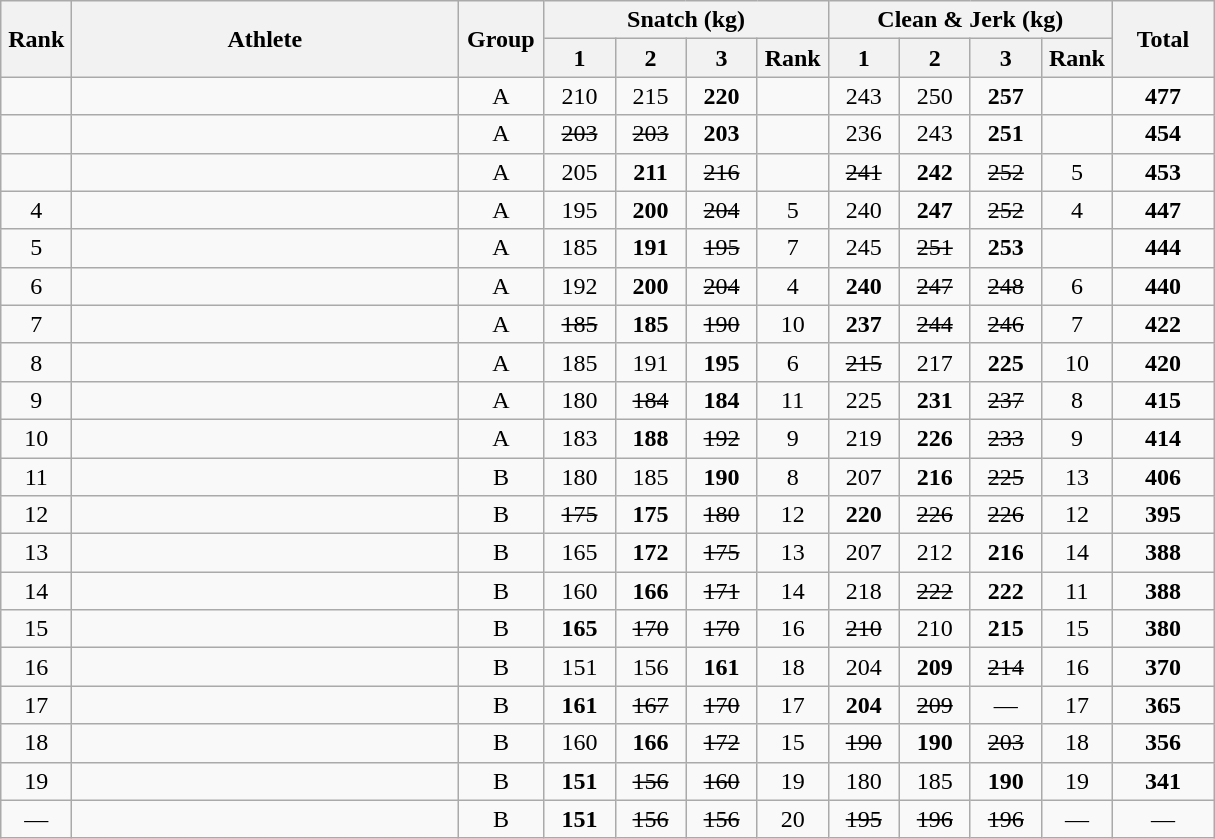<table class = "wikitable" style="text-align:center;">
<tr>
<th rowspan=2 width=40>Rank</th>
<th rowspan=2 width=250>Athlete</th>
<th rowspan=2 width=50>Group</th>
<th colspan=4>Snatch (kg)</th>
<th colspan=4>Clean & Jerk (kg)</th>
<th rowspan=2 width=60>Total</th>
</tr>
<tr>
<th width=40>1</th>
<th width=40>2</th>
<th width=40>3</th>
<th width=40>Rank</th>
<th width=40>1</th>
<th width=40>2</th>
<th width=40>3</th>
<th width=40>Rank</th>
</tr>
<tr>
<td></td>
<td align="left"></td>
<td>A</td>
<td>210</td>
<td>215</td>
<td><strong>220</strong></td>
<td></td>
<td>243</td>
<td>250</td>
<td><strong>257</strong></td>
<td></td>
<td><strong>477</strong></td>
</tr>
<tr>
<td></td>
<td align="left"></td>
<td>A</td>
<td><s>203</s></td>
<td><s>203</s></td>
<td><strong>203</strong></td>
<td></td>
<td>236</td>
<td>243</td>
<td><strong>251</strong></td>
<td></td>
<td><strong>454</strong></td>
</tr>
<tr>
<td></td>
<td align="left"></td>
<td>A</td>
<td>205</td>
<td><strong>211</strong></td>
<td><s>216</s></td>
<td></td>
<td><s>241</s></td>
<td><strong>242</strong></td>
<td><s>252</s></td>
<td>5</td>
<td><strong>453</strong></td>
</tr>
<tr>
<td>4</td>
<td align="left"></td>
<td>A</td>
<td>195</td>
<td><strong>200</strong></td>
<td><s>204</s></td>
<td>5</td>
<td>240</td>
<td><strong>247</strong></td>
<td><s>252</s></td>
<td>4</td>
<td><strong>447</strong></td>
</tr>
<tr>
<td>5</td>
<td align="left"></td>
<td>A</td>
<td>185</td>
<td><strong>191</strong></td>
<td><s>195</s></td>
<td>7</td>
<td>245</td>
<td><s>251</s></td>
<td><strong>253</strong></td>
<td></td>
<td><strong>444</strong></td>
</tr>
<tr>
<td>6</td>
<td align="left"></td>
<td>A</td>
<td>192</td>
<td><strong>200</strong></td>
<td><s>204</s></td>
<td>4</td>
<td><strong>240</strong></td>
<td><s>247</s></td>
<td><s>248</s></td>
<td>6</td>
<td><strong>440</strong></td>
</tr>
<tr>
<td>7</td>
<td align="left"></td>
<td>A</td>
<td><s>185</s></td>
<td><strong>185</strong></td>
<td><s>190</s></td>
<td>10</td>
<td><strong>237</strong></td>
<td><s>244</s></td>
<td><s>246</s></td>
<td>7</td>
<td><strong>422</strong></td>
</tr>
<tr>
<td>8</td>
<td align="left"></td>
<td>A</td>
<td>185</td>
<td>191</td>
<td><strong>195</strong></td>
<td>6</td>
<td><s>215</s></td>
<td>217</td>
<td><strong>225</strong></td>
<td>10</td>
<td><strong>420</strong></td>
</tr>
<tr>
<td>9</td>
<td align="left"></td>
<td>A</td>
<td>180</td>
<td><s>184</s></td>
<td><strong>184</strong></td>
<td>11</td>
<td>225</td>
<td><strong>231</strong></td>
<td><s>237</s></td>
<td>8</td>
<td><strong>415</strong></td>
</tr>
<tr>
<td>10</td>
<td align="left"></td>
<td>A</td>
<td>183</td>
<td><strong>188</strong></td>
<td><s>192</s></td>
<td>9</td>
<td>219</td>
<td><strong>226</strong></td>
<td><s>233</s></td>
<td>9</td>
<td><strong>414</strong></td>
</tr>
<tr>
<td>11</td>
<td align="left"></td>
<td>B</td>
<td>180</td>
<td>185</td>
<td><strong>190</strong></td>
<td>8</td>
<td>207</td>
<td><strong>216</strong></td>
<td><s>225</s></td>
<td>13</td>
<td><strong>406</strong></td>
</tr>
<tr>
<td>12</td>
<td align="left"></td>
<td>B</td>
<td><s>175</s></td>
<td><strong>175</strong></td>
<td><s>180</s></td>
<td>12</td>
<td><strong>220</strong></td>
<td><s>226</s></td>
<td><s>226</s></td>
<td>12</td>
<td><strong>395</strong></td>
</tr>
<tr>
<td>13</td>
<td align="left"></td>
<td>B</td>
<td>165</td>
<td><strong>172</strong></td>
<td><s>175</s></td>
<td>13</td>
<td>207</td>
<td>212</td>
<td><strong>216</strong></td>
<td>14</td>
<td><strong>388</strong></td>
</tr>
<tr>
<td>14</td>
<td align="left"></td>
<td>B</td>
<td>160</td>
<td><strong>166</strong></td>
<td><s>171</s></td>
<td>14</td>
<td>218</td>
<td><s>222</s></td>
<td><strong>222</strong></td>
<td>11</td>
<td><strong>388</strong></td>
</tr>
<tr>
<td>15</td>
<td align="left"></td>
<td>B</td>
<td><strong>165</strong></td>
<td><s>170</s></td>
<td><s>170</s></td>
<td>16</td>
<td><s>210</s></td>
<td>210</td>
<td><strong>215</strong></td>
<td>15</td>
<td><strong>380</strong></td>
</tr>
<tr>
<td>16</td>
<td align="left"></td>
<td>B</td>
<td>151</td>
<td>156</td>
<td><strong>161</strong></td>
<td>18</td>
<td>204</td>
<td><strong>209</strong></td>
<td><s>214</s></td>
<td>16</td>
<td><strong>370</strong></td>
</tr>
<tr>
<td>17</td>
<td align="left"></td>
<td>B</td>
<td><strong>161</strong></td>
<td><s>167</s></td>
<td><s>170</s></td>
<td>17</td>
<td><strong>204</strong></td>
<td><s>209</s></td>
<td>—</td>
<td>17</td>
<td><strong>365</strong></td>
</tr>
<tr>
<td>18</td>
<td align="left"></td>
<td>B</td>
<td>160</td>
<td><strong>166</strong></td>
<td><s>172</s></td>
<td>15</td>
<td><s>190</s></td>
<td><strong>190</strong></td>
<td><s>203</s></td>
<td>18</td>
<td><strong>356</strong></td>
</tr>
<tr>
<td>19</td>
<td align="left"></td>
<td>B</td>
<td><strong>151</strong></td>
<td><s>156</s></td>
<td><s>160</s></td>
<td>19</td>
<td>180</td>
<td>185</td>
<td><strong>190</strong></td>
<td>19</td>
<td><strong>341</strong></td>
</tr>
<tr>
<td>—</td>
<td align=left></td>
<td>B</td>
<td><strong>151</strong></td>
<td><s>156</s></td>
<td><s>156</s></td>
<td>20</td>
<td><s>195</s></td>
<td><s>196</s></td>
<td><s>196</s></td>
<td>—</td>
<td>—</td>
</tr>
</table>
